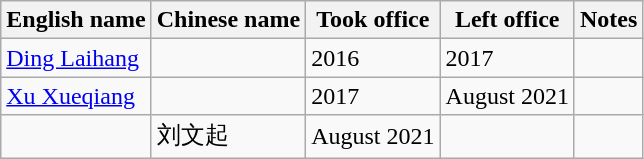<table class="wikitable">
<tr>
<th>English name</th>
<th>Chinese name</th>
<th>Took office</th>
<th>Left office</th>
<th>Notes</th>
</tr>
<tr>
<td><a href='#'>Ding Laihang</a></td>
<td></td>
<td>2016</td>
<td>2017</td>
<td></td>
</tr>
<tr>
<td><a href='#'>Xu Xueqiang</a></td>
<td></td>
<td>2017</td>
<td>August 2021</td>
<td></td>
</tr>
<tr>
<td></td>
<td>刘文起</td>
<td>August 2021</td>
<td></td>
<td></td>
</tr>
</table>
